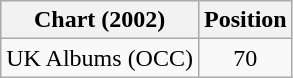<table class="wikitable">
<tr>
<th>Chart (2002)</th>
<th>Position</th>
</tr>
<tr>
<td>UK Albums (OCC)</td>
<td style="text-align:center;">70</td>
</tr>
</table>
